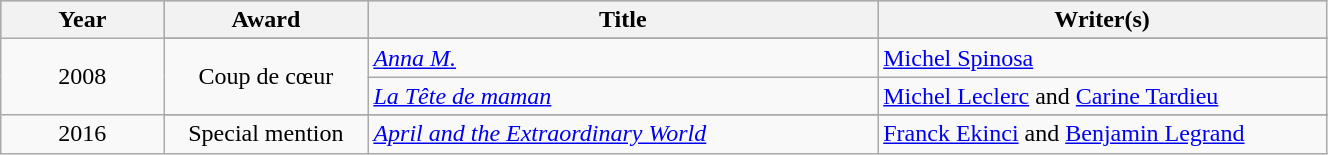<table class="wikitable" style="width:70%;" cellpadding="5">
<tr style="background:#bebebe;">
<th style="width:8%;">Year</th>
<th style="width:10%;">Award</th>
<th style="width:25%;">Title</th>
<th style="width:22%;">Writer(s)</th>
</tr>
<tr>
<td rowspan="3" style="text-align:center;">2008</td>
</tr>
<tr>
<td style="text-align:center;" rowspan="2">Coup de cœur</td>
<td><em><a href='#'>Anna M.</a></em></td>
<td><a href='#'>Michel Spinosa</a></td>
</tr>
<tr>
<td><em><a href='#'>La Tête de maman</a></em></td>
<td><a href='#'>Michel Leclerc</a> and <a href='#'>Carine Tardieu</a></td>
</tr>
<tr>
<td rowspan="2" style="text-align:center;">2016</td>
</tr>
<tr>
<td style="text-align:center;">Special mention</td>
<td><em><a href='#'>April and the Extraordinary World</a></em></td>
<td><a href='#'>Franck Ekinci</a> and <a href='#'>Benjamin Legrand</a></td>
</tr>
</table>
